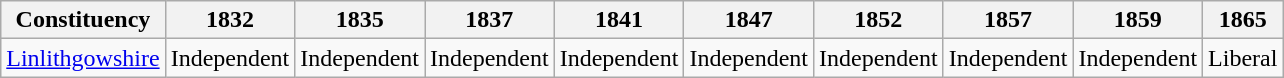<table class=wikitable sortable>
<tr>
<th>Constituency</th>
<th>1832</th>
<th>1835</th>
<th>1837</th>
<th>1841</th>
<th>1847</th>
<th>1852</th>
<th>1857</th>
<th>1859</th>
<th>1865</th>
</tr>
<tr>
<td><a href='#'>Linlithgowshire</a></td>
<td bgcolor=>Independent</td>
<td bgcolor=>Independent</td>
<td bgcolor=>Independent</td>
<td bgcolor=>Independent</td>
<td bgcolor=>Independent</td>
<td bgcolor=>Independent</td>
<td bgcolor=>Independent</td>
<td bgcolor=>Independent</td>
<td bgcolor=>Liberal</td>
</tr>
</table>
